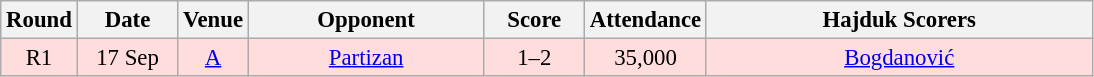<table class="wikitable sortable" style="text-align: center; font-size:95%;">
<tr>
<th width="30">Round</th>
<th width="60">Date</th>
<th width="20">Venue</th>
<th width="150">Opponent</th>
<th width="60">Score</th>
<th width="60">Attendance</th>
<th width="250">Hajduk Scorers</th>
</tr>
<tr bgcolor="#ffdddd">
<td>R1</td>
<td>17 Sep</td>
<td><a href='#'>A</a></td>
<td><a href='#'>Partizan</a></td>
<td>1–2</td>
<td>35,000</td>
<td><a href='#'>Bogdanović</a></td>
</tr>
</table>
